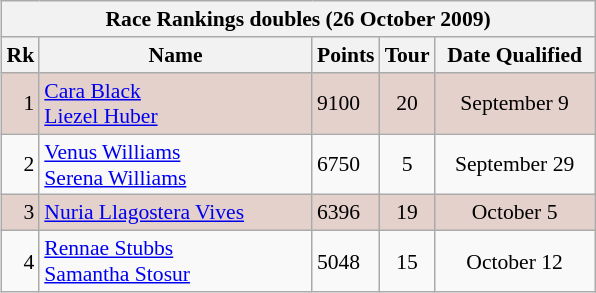<table class="wikitable"; align="right" style="font-size:90%">
<tr>
<th colspan="5">Race Rankings doubles (26 October 2009)</th>
</tr>
<tr>
<th>Rk</th>
<th width="175">Name</th>
<th>Points</th>
<th width="20">Tour</th>
<th width="100">Date Qualified</th>
</tr>
<tr bgcolor="#e5d1cb">
<td align="right">1</td>
<td> <a href='#'>Cara Black</a><br> <a href='#'>Liezel Huber</a></td>
<td>9100</td>
<td align="center">20</td>
<td align="center">September 9 </td>
</tr>
<tr>
<td align="right">2</td>
<td> <a href='#'>Venus Williams</a><br> <a href='#'>Serena Williams</a></td>
<td>6750</td>
<td align="center">5</td>
<td align="center">September 29 </td>
</tr>
<tr bgcolor="#e5d1cb">
<td align="right">3</td>
<td> <a href='#'>Nuria Llagostera Vives</a><br></td>
<td>6396</td>
<td align="center">19</td>
<td align="center">October 5  </td>
</tr>
<tr>
<td align="right">4</td>
<td> <a href='#'>Rennae Stubbs</a><br> <a href='#'>Samantha Stosur</a></td>
<td>5048</td>
<td align="center">15</td>
<td align="center">October 12 </td>
</tr>
</table>
